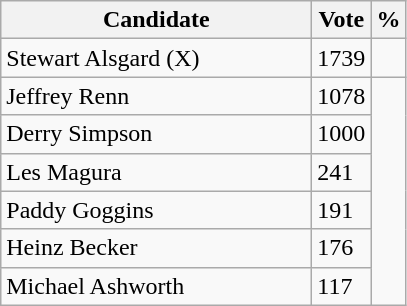<table class="wikitable">
<tr>
<th bgcolor="#DDDDFF" width="200px">Candidate</th>
<th bgcolor="#DDDDFF">Vote</th>
<th bgcolor="#DDDDFF">%</th>
</tr>
<tr>
<td>Stewart Alsgard (X)</td>
<td>1739</td>
<td></td>
</tr>
<tr>
<td>Jeffrey Renn</td>
<td>1078</td>
</tr>
<tr>
<td>Derry Simpson</td>
<td>1000</td>
</tr>
<tr>
<td>Les Magura</td>
<td>241</td>
</tr>
<tr>
<td>Paddy Goggins</td>
<td>191</td>
</tr>
<tr>
<td>Heinz Becker</td>
<td>176</td>
</tr>
<tr>
<td>Michael Ashworth</td>
<td>117</td>
</tr>
</table>
